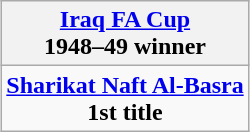<table class="wikitable" style="text-align: center; margin: 0 auto;">
<tr>
<th><a href='#'>Iraq FA Cup</a><br>1948–49 winner</th>
</tr>
<tr>
<td><strong><a href='#'>Sharikat Naft Al-Basra</a></strong><br><strong>1st title</strong></td>
</tr>
</table>
